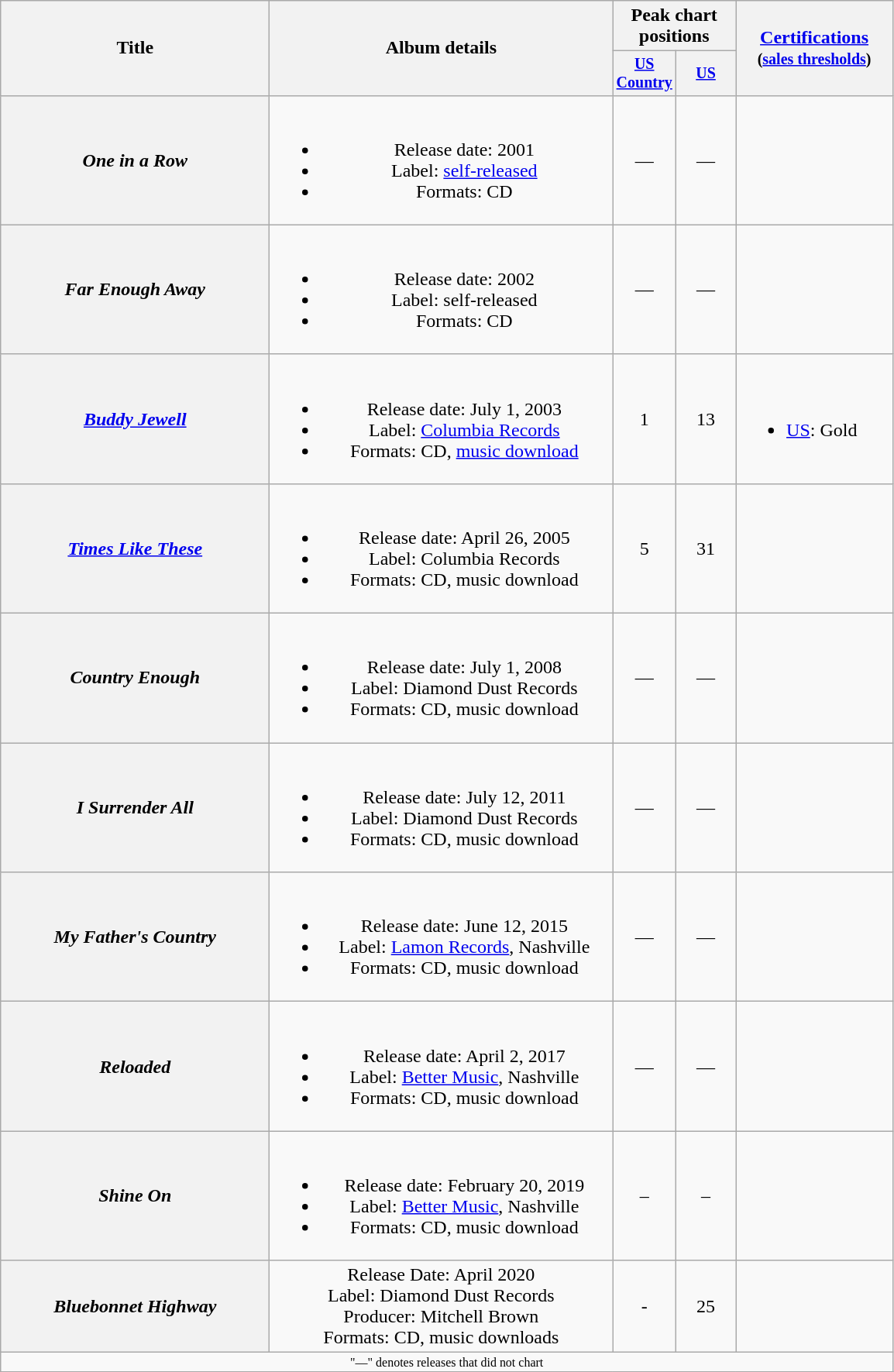<table class="wikitable plainrowheaders" style="text-align:center;">
<tr>
<th rowspan="2" style="width:14em;">Title</th>
<th rowspan="2" style="width:18em;">Album details</th>
<th colspan="2">Peak chart<br>positions</th>
<th rowspan="2" style="width:8em;"><a href='#'>Certifications</a><br><small>(<a href='#'>sales thresholds</a>)</small></th>
</tr>
<tr style="font-size:smaller;">
<th width="45"><a href='#'>US Country</a><br></th>
<th width="45"><a href='#'>US</a><br></th>
</tr>
<tr>
<th scope="row"><em>One in a Row</em></th>
<td><br><ul><li>Release date: 2001</li><li>Label: <a href='#'>self-released</a></li><li>Formats: CD</li></ul></td>
<td>—</td>
<td>—</td>
<td></td>
</tr>
<tr>
<th scope="row"><em>Far Enough Away</em></th>
<td><br><ul><li>Release date: 2002</li><li>Label: self-released</li><li>Formats: CD</li></ul></td>
<td>—</td>
<td>—</td>
<td></td>
</tr>
<tr>
<th scope="row"><em><a href='#'>Buddy Jewell</a></em></th>
<td><br><ul><li>Release date: July 1, 2003</li><li>Label: <a href='#'>Columbia Records</a></li><li>Formats: CD, <a href='#'>music download</a></li></ul></td>
<td>1</td>
<td>13</td>
<td align="left"><br><ul><li><a href='#'>US</a>: Gold</li></ul></td>
</tr>
<tr>
<th scope="row"><em><a href='#'>Times Like These</a></em></th>
<td><br><ul><li>Release date: April 26, 2005</li><li>Label: Columbia Records</li><li>Formats: CD, music download</li></ul></td>
<td>5</td>
<td>31</td>
<td></td>
</tr>
<tr>
<th scope="row"><em>Country Enough</em></th>
<td><br><ul><li>Release date: July 1, 2008</li><li>Label: Diamond Dust Records</li><li>Formats: CD, music download</li></ul></td>
<td>—</td>
<td>—</td>
<td></td>
</tr>
<tr>
<th scope="row"><em>I Surrender All</em></th>
<td><br><ul><li>Release date: July 12, 2011</li><li>Label: Diamond Dust Records</li><li>Formats: CD, music download</li></ul></td>
<td>—</td>
<td>—</td>
<td></td>
</tr>
<tr>
<th scope="row"><em>My Father's Country</em></th>
<td><br><ul><li>Release date: June 12, 2015</li><li>Label: <a href='#'>Lamon Records</a>, Nashville</li><li>Formats: CD, music download</li></ul></td>
<td>—</td>
<td>—</td>
<td></td>
</tr>
<tr>
<th scope="row"><em>Reloaded</em></th>
<td><br><ul><li>Release date: April 2, 2017</li><li>Label: <a href='#'>Better Music</a>, Nashville</li><li>Formats: CD, music download</li></ul></td>
<td>—</td>
<td>—</td>
<td></td>
</tr>
<tr>
<th scope="row"><em>Shine On</em></th>
<td><br><ul><li>Release date: February 20, 2019</li><li>Label: <a href='#'>Better Music</a>, Nashville</li><li>Formats: CD, music download</li></ul></td>
<td>–</td>
<td>–</td>
<td></td>
</tr>
<tr>
<th><em>Bluebonnet Highway</em></th>
<td>Release Date: April 2020<br>Label: Diamond Dust Records<br>Producer: Mitchell Brown<br>Formats: CD, music downloads</td>
<td>-</td>
<td>25</td>
<td></td>
</tr>
<tr>
<td colspan="5" style="font-size:8pt">"—" denotes releases that did not chart</td>
</tr>
<tr>
</tr>
</table>
